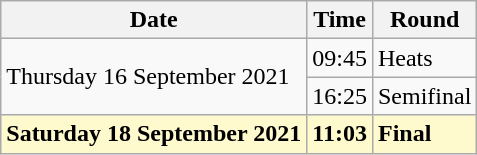<table class="wikitable">
<tr>
<th>Date</th>
<th>Time</th>
<th>Round</th>
</tr>
<tr>
<td rowspan=2>Thursday 16 September 2021</td>
<td>09:45</td>
<td>Heats</td>
</tr>
<tr>
<td>16:25</td>
<td>Semifinal</td>
</tr>
<tr>
<td style=background:lemonchiffon><strong>Saturday 18 September 2021</strong></td>
<td style=background:lemonchiffon><strong>11:03</strong></td>
<td style=background:lemonchiffon><strong>Final</strong></td>
</tr>
</table>
